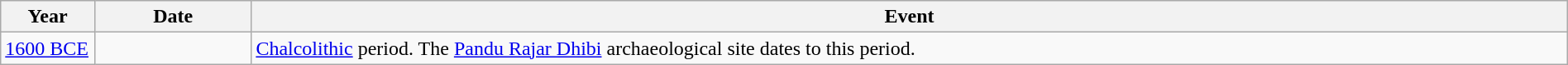<table class="wikitable" width="100%">
<tr>
<th style="width:6%">Year</th>
<th style="width:10%">Date</th>
<th>Event</th>
</tr>
<tr>
<td><a href='#'>1600 BCE</a></td>
<td></td>
<td><a href='#'>Chalcolithic</a> period. The <a href='#'>Pandu Rajar Dhibi</a> archaeological site dates to this period.</td>
</tr>
</table>
